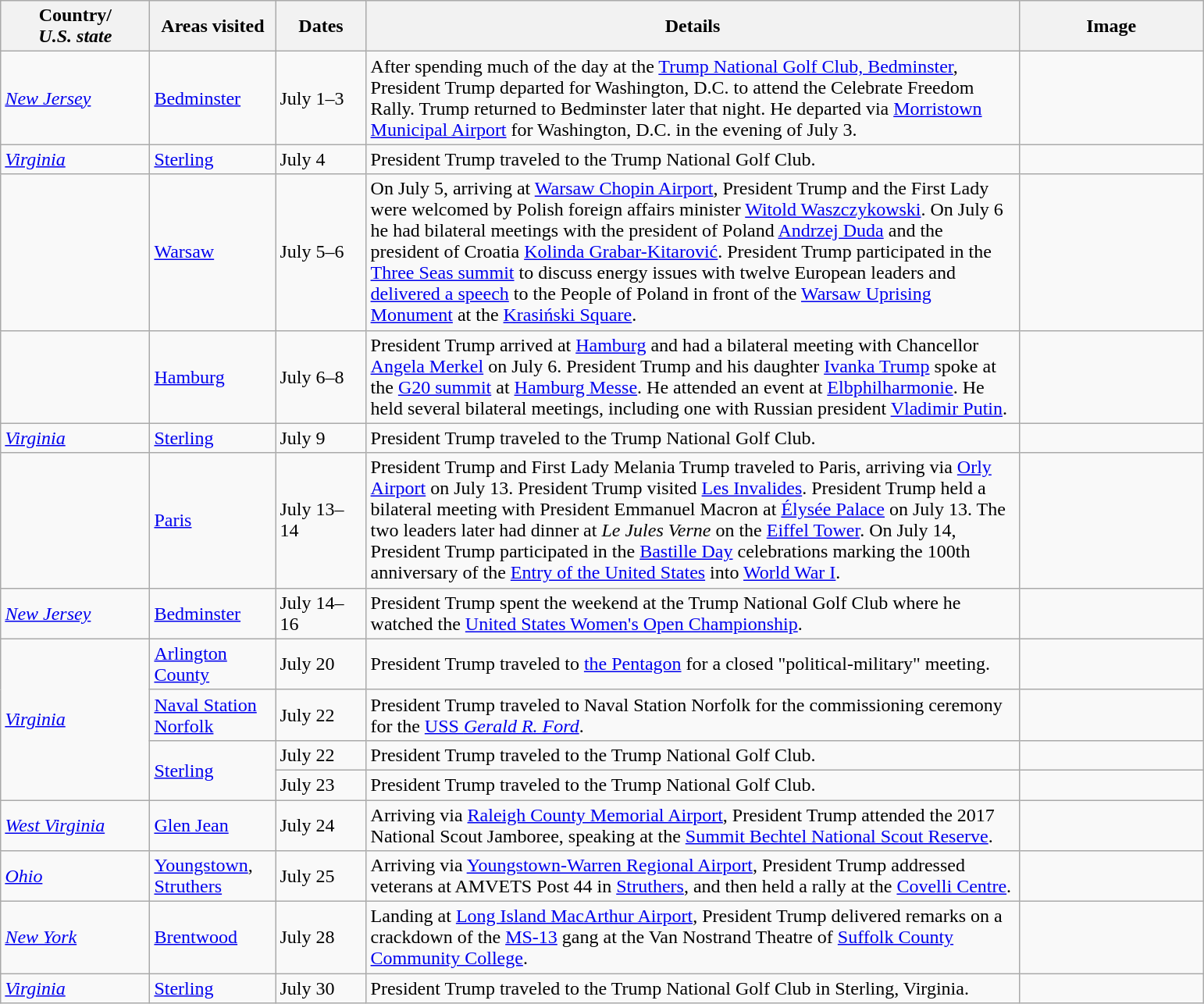<table class="wikitable" style="margin: 1em auto 1em auto">
<tr>
<th width=120>Country/<br><em>U.S. state</em></th>
<th width=100>Areas visited</th>
<th width=70>Dates</th>
<th width=550>Details</th>
<th width=150>Image</th>
</tr>
<tr>
<td> <em><a href='#'>New Jersey</a></em></td>
<td><a href='#'>Bedminster</a></td>
<td>July 1–3</td>
<td>After spending much of the day at the <a href='#'>Trump National Golf Club, Bedminster</a>, President Trump departed for Washington, D.C. to attend the Celebrate Freedom Rally. Trump returned to Bedminster later that night. He departed via <a href='#'>Morristown Municipal Airport</a> for Washington, D.C. in the evening of July 3.</td>
<td></td>
</tr>
<tr>
<td> <em><a href='#'>Virginia</a></em></td>
<td><a href='#'>Sterling</a></td>
<td>July 4</td>
<td>President Trump traveled to the Trump National Golf Club.</td>
<td></td>
</tr>
<tr>
<td></td>
<td><a href='#'>Warsaw</a></td>
<td>July 5–6</td>
<td>On July 5, arriving at <a href='#'>Warsaw Chopin Airport</a>, President Trump and the First Lady were welcomed by Polish foreign affairs minister <a href='#'>Witold Waszczykowski</a>. On July 6 he had bilateral meetings with the president of Poland <a href='#'>Andrzej Duda</a> and the president of Croatia <a href='#'>Kolinda Grabar-Kitarović</a>. President Trump participated in the <a href='#'>Three Seas summit</a> to discuss energy issues with twelve European leaders and <a href='#'>delivered a speech</a> to the People of Poland in front of the <a href='#'>Warsaw Uprising Monument</a> at the <a href='#'>Krasiński Square</a>.</td>
<td></td>
</tr>
<tr>
<td></td>
<td><a href='#'>Hamburg</a></td>
<td>July 6–8</td>
<td>President Trump arrived at <a href='#'>Hamburg</a> and had a bilateral meeting with Chancellor <a href='#'>Angela Merkel</a> on July 6. President Trump and his daughter <a href='#'>Ivanka Trump</a> spoke at the <a href='#'>G20 summit</a> at <a href='#'>Hamburg Messe</a>. He attended an event at <a href='#'>Elbphilharmonie</a>. He held several bilateral meetings, including one with Russian president <a href='#'>Vladimir Putin</a>.</td>
<td></td>
</tr>
<tr>
<td> <em><a href='#'>Virginia</a></em></td>
<td><a href='#'>Sterling</a></td>
<td>July 9</td>
<td>President Trump traveled to the Trump National Golf Club.</td>
<td></td>
</tr>
<tr>
<td></td>
<td><a href='#'>Paris</a></td>
<td>July 13–14</td>
<td>President Trump and First Lady Melania Trump traveled to Paris, arriving via <a href='#'>Orly Airport</a> on July 13. President Trump visited <a href='#'>Les Invalides</a>. President Trump held a bilateral meeting with President Emmanuel Macron at <a href='#'>Élysée Palace</a> on July 13. The two leaders later had dinner at <em>Le Jules Verne</em> on the <a href='#'>Eiffel Tower</a>. On July 14, President Trump participated in the <a href='#'>Bastille Day</a> celebrations marking the 100th anniversary of the <a href='#'>Entry of the United States</a> into <a href='#'>World War I</a>.</td>
<td></td>
</tr>
<tr>
<td> <em><a href='#'>New Jersey</a></em></td>
<td><a href='#'>Bedminster</a></td>
<td>July 14–16</td>
<td>President Trump spent the weekend at the Trump National Golf Club where he watched the <a href='#'>United States Women's Open Championship</a>.</td>
<td></td>
</tr>
<tr>
<td rowspan="4"> <em><a href='#'>Virginia</a></em></td>
<td><a href='#'>Arlington County</a></td>
<td>July 20</td>
<td>President Trump traveled to <a href='#'>the Pentagon</a> for a closed "political-military" meeting.</td>
<td></td>
</tr>
<tr>
<td><a href='#'>Naval Station Norfolk</a></td>
<td>July 22</td>
<td>President Trump traveled to Naval Station Norfolk for the commissioning ceremony for the <a href='#'>USS <em>Gerald R. Ford</em></a>.</td>
<td></td>
</tr>
<tr>
<td rowspan="2"><a href='#'>Sterling</a></td>
<td>July 22</td>
<td>President Trump traveled to the Trump National Golf Club.</td>
<td></td>
</tr>
<tr>
<td>July 23</td>
<td>President Trump traveled to the Trump National Golf Club.</td>
<td></td>
</tr>
<tr>
<td> <em><a href='#'>West Virginia</a></em></td>
<td><a href='#'>Glen Jean</a></td>
<td>July 24</td>
<td>Arriving via <a href='#'>Raleigh County Memorial Airport</a>, President Trump attended the 2017 National Scout Jamboree, speaking at the <a href='#'>Summit Bechtel National Scout Reserve</a>.</td>
<td></td>
</tr>
<tr>
<td> <em><a href='#'>Ohio</a></em></td>
<td><a href='#'>Youngstown</a>, <a href='#'>Struthers</a></td>
<td>July 25</td>
<td>Arriving via <a href='#'>Youngstown-Warren Regional Airport</a>, President Trump addressed veterans at AMVETS Post 44 in <a href='#'>Struthers</a>, and then held a rally at the <a href='#'>Covelli Centre</a>.</td>
<td></td>
</tr>
<tr>
<td> <em><a href='#'>New York</a></em></td>
<td><a href='#'>Brentwood</a></td>
<td>July 28</td>
<td>Landing at <a href='#'>Long Island MacArthur Airport</a>, President Trump delivered remarks on a crackdown of the <a href='#'>MS-13</a> gang at the Van Nostrand Theatre of <a href='#'>Suffolk County Community College</a>.</td>
<td></td>
</tr>
<tr>
<td> <em><a href='#'>Virginia</a></em></td>
<td><a href='#'>Sterling</a></td>
<td>July 30</td>
<td>President Trump traveled to the Trump National Golf Club in Sterling, Virginia.</td>
<td></td>
</tr>
</table>
